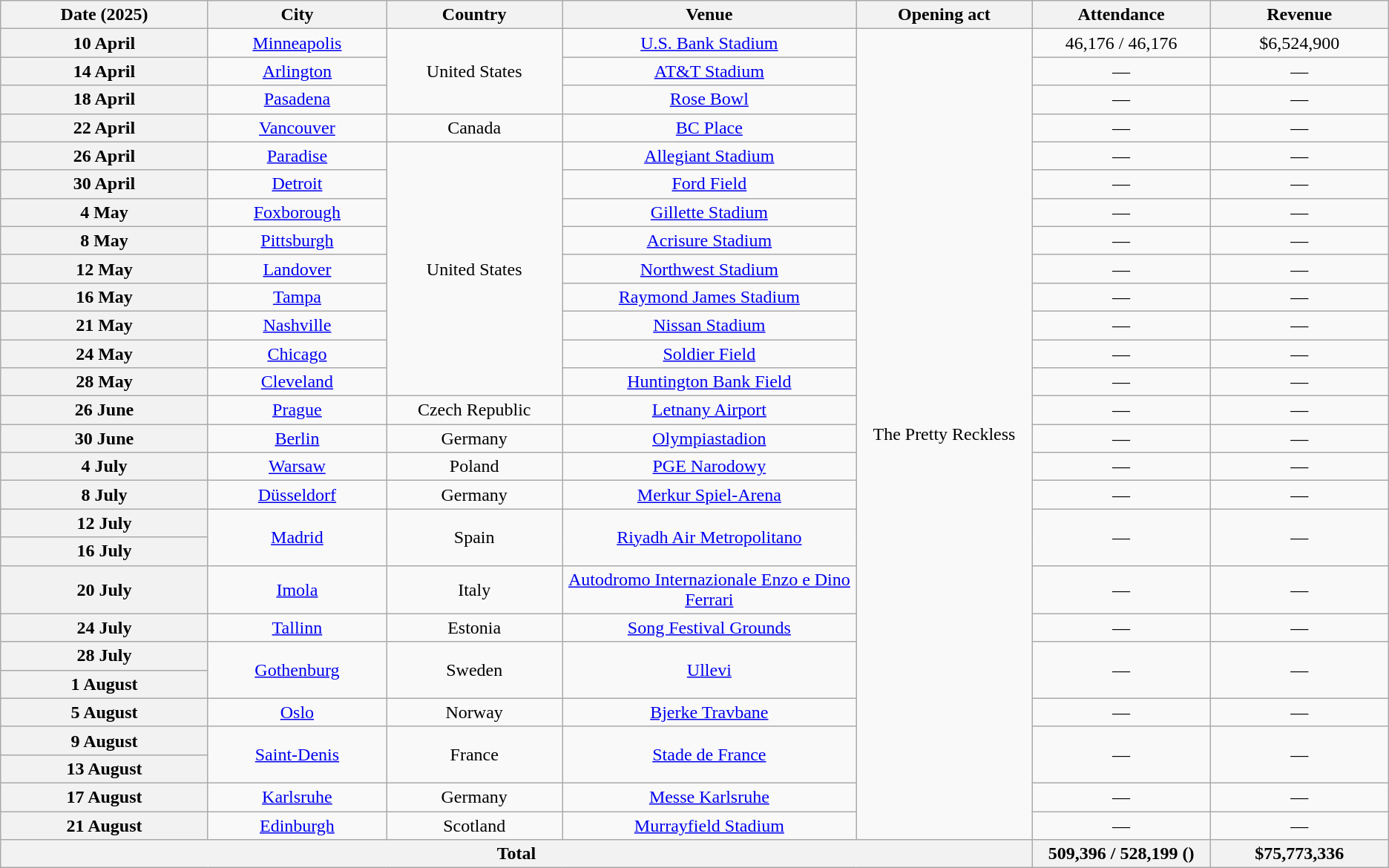<table class="wikitable plainrowheaders" style="text-align:center">
<tr>
<th scope="col" style="width:12em;">Date (2025)</th>
<th scope="col" style="width:10em;">City</th>
<th scope="col" style="width:10em;">Country</th>
<th scope="col" style="width:17em;">Venue</th>
<th scope="col" style="width:10em;">Opening act</th>
<th scope="col" style="width:10em;">Attendance</th>
<th scope="col" style="width:10em;">Revenue</th>
</tr>
<tr>
<th scope="row" style="text-align:center">10 April</th>
<td><a href='#'>Minneapolis</a></td>
<td rowspan="3">United States</td>
<td><a href='#'>U.S. Bank Stadium</a></td>
<td rowspan="28">The Pretty Reckless</td>
<td>46,176 / 46,176</td>
<td>$6,524,900</td>
</tr>
<tr>
<th scope="row" style="text-align:center">14 April</th>
<td><a href='#'>Arlington</a></td>
<td><a href='#'>AT&T Stadium</a></td>
<td>—</td>
<td>—</td>
</tr>
<tr>
<th scope="row" style="text-align:center">18 April</th>
<td><a href='#'>Pasadena</a></td>
<td><a href='#'>Rose Bowl</a></td>
<td>—</td>
<td>—</td>
</tr>
<tr>
<th scope="row" style="text-align:center">22 April</th>
<td><a href='#'>Vancouver</a></td>
<td>Canada</td>
<td><a href='#'>BC Place</a></td>
<td>—</td>
<td>—</td>
</tr>
<tr>
<th scope="row" style="text-align:center">26 April</th>
<td><a href='#'>Paradise</a></td>
<td rowspan="9">United States</td>
<td><a href='#'>Allegiant Stadium</a></td>
<td>—</td>
<td>—</td>
</tr>
<tr>
<th scope="row" style="text-align:center">30 April</th>
<td><a href='#'>Detroit</a></td>
<td><a href='#'>Ford Field</a></td>
<td>—</td>
<td>—</td>
</tr>
<tr>
<th scope="row" style="text-align:center">4 May</th>
<td><a href='#'>Foxborough</a></td>
<td><a href='#'>Gillette Stadium</a></td>
<td>—</td>
<td>—</td>
</tr>
<tr>
<th scope="row" style="text-align:center">8 May</th>
<td><a href='#'>Pittsburgh</a></td>
<td><a href='#'>Acrisure Stadium</a></td>
<td>—</td>
<td>—</td>
</tr>
<tr>
<th scope="row" style="text-align:center">12 May</th>
<td><a href='#'>Landover</a></td>
<td><a href='#'>Northwest Stadium</a></td>
<td>—</td>
<td>—</td>
</tr>
<tr>
<th scope="row" style="text-align:center">16 May</th>
<td><a href='#'>Tampa</a></td>
<td><a href='#'>Raymond James Stadium</a></td>
<td>—</td>
<td>—</td>
</tr>
<tr>
<th scope="row" style="text-align:center">21 May</th>
<td><a href='#'>Nashville</a></td>
<td><a href='#'>Nissan Stadium</a></td>
<td>—</td>
<td>—</td>
</tr>
<tr>
<th scope="row" style="text-align:center">24 May</th>
<td><a href='#'>Chicago</a></td>
<td><a href='#'>Soldier Field</a></td>
<td>—</td>
<td>—</td>
</tr>
<tr>
<th scope="row" style="text-align:center">28 May</th>
<td><a href='#'>Cleveland</a></td>
<td><a href='#'>Huntington Bank Field</a></td>
<td>—</td>
<td>—</td>
</tr>
<tr>
<th scope="row" style="text-align:center;">26 June</th>
<td><a href='#'>Prague</a></td>
<td>Czech Republic</td>
<td><a href='#'>Letnany Airport</a></td>
<td>—</td>
<td>—</td>
</tr>
<tr>
<th scope="row" style="text-align:center;">30 June</th>
<td><a href='#'>Berlin</a></td>
<td>Germany</td>
<td><a href='#'>Olympiastadion</a></td>
<td>—</td>
<td>—</td>
</tr>
<tr>
<th scope="row" style="text-align:center;">4 July</th>
<td><a href='#'>Warsaw</a></td>
<td>Poland</td>
<td><a href='#'>PGE Narodowy</a></td>
<td>—</td>
<td>—</td>
</tr>
<tr>
<th scope="row" style="text-align:center;">8 July</th>
<td><a href='#'>Düsseldorf</a></td>
<td>Germany</td>
<td><a href='#'>Merkur Spiel-Arena</a></td>
<td>—</td>
<td>—</td>
</tr>
<tr>
<th scope="row" style="text-align:center;">12 July</th>
<td rowspan="2"><a href='#'>Madrid</a></td>
<td rowspan="2">Spain</td>
<td rowspan="2"><a href='#'>Riyadh Air Metropolitano</a></td>
<td rowspan="2">—</td>
<td rowspan="2">—</td>
</tr>
<tr>
<th scope="row" style="text-align:center;">16 July</th>
</tr>
<tr>
<th scope="row" style="text-align:center;">20 July</th>
<td><a href='#'>Imola</a></td>
<td>Italy</td>
<td><a href='#'>Autodromo Internazionale Enzo e Dino Ferrari</a></td>
<td>—</td>
<td>—</td>
</tr>
<tr>
<th scope="row" style="text-align:center;">24 July</th>
<td><a href='#'>Tallinn</a></td>
<td>Estonia</td>
<td><a href='#'>Song Festival Grounds</a></td>
<td>—</td>
<td>—</td>
</tr>
<tr>
<th scope="row" style="text-align:center;">28 July</th>
<td rowspan="2"><a href='#'>Gothenburg</a></td>
<td rowspan="2">Sweden</td>
<td rowspan="2"><a href='#'>Ullevi</a></td>
<td rowspan="2">—</td>
<td rowspan="2">—</td>
</tr>
<tr>
<th scope="row" style="text-align:center;">1 August</th>
</tr>
<tr>
<th scope="row" style="text-align:center;">5 August</th>
<td><a href='#'>Oslo</a></td>
<td>Norway</td>
<td><a href='#'>Bjerke Travbane</a></td>
<td>—</td>
<td>—</td>
</tr>
<tr>
<th scope="row" style="text-align:center;">9 August</th>
<td rowspan="2"><a href='#'>Saint-Denis</a></td>
<td rowspan="2">France</td>
<td rowspan="2"><a href='#'>Stade de France</a></td>
<td rowspan="2">—</td>
<td rowspan="2">—</td>
</tr>
<tr>
<th scope="row" style="text-align:center;">13 August</th>
</tr>
<tr>
<th scope="row" style="text-align:center;">17 August</th>
<td><a href='#'>Karlsruhe</a></td>
<td>Germany</td>
<td><a href='#'>Messe Karlsruhe</a></td>
<td>—</td>
<td>—</td>
</tr>
<tr>
<th scope="row" style="text-align:center;">21 August</th>
<td><a href='#'>Edinburgh</a></td>
<td>Scotland</td>
<td><a href='#'>Murrayfield Stadium</a></td>
<td>—</td>
<td>—</td>
</tr>
<tr>
<th scope="col" colspan="5">Total</th>
<th scope="col">509,396 / 528,199 ()</th>
<th scope="col">$75,773,336</th>
</tr>
</table>
